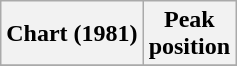<table class="wikitable sortable plainrowheaders" style="text-align:center">
<tr>
<th scope="col">Chart (1981)</th>
<th scope="col">Peak<br>position</th>
</tr>
<tr>
</tr>
</table>
